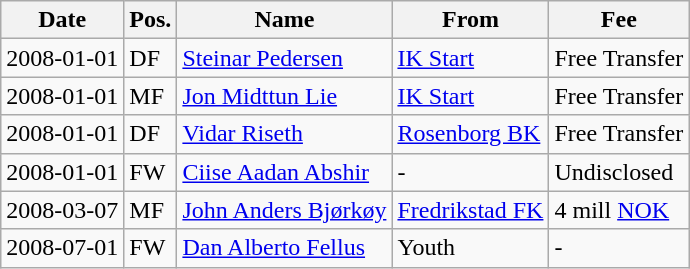<table class="wikitable">
<tr>
<th>Date</th>
<th>Pos.</th>
<th>Name</th>
<th>From</th>
<th>Fee</th>
</tr>
<tr>
<td>2008-01-01</td>
<td>DF</td>
<td> <a href='#'>Steinar Pedersen</a></td>
<td><a href='#'>IK Start</a></td>
<td>Free Transfer</td>
</tr>
<tr>
<td>2008-01-01</td>
<td>MF</td>
<td> <a href='#'>Jon Midttun Lie</a></td>
<td><a href='#'>IK Start</a></td>
<td>Free Transfer</td>
</tr>
<tr>
<td>2008-01-01</td>
<td>DF</td>
<td> <a href='#'>Vidar Riseth</a></td>
<td><a href='#'>Rosenborg BK</a></td>
<td>Free Transfer</td>
</tr>
<tr>
<td>2008-01-01</td>
<td>FW</td>
<td> <a href='#'>Ciise Aadan Abshir</a></td>
<td>-</td>
<td>Undisclosed</td>
</tr>
<tr>
<td>2008-03-07</td>
<td>MF</td>
<td> <a href='#'>John Anders Bjørkøy</a></td>
<td><a href='#'>Fredrikstad FK</a></td>
<td>4 mill <a href='#'>NOK</a></td>
</tr>
<tr>
<td>2008-07-01</td>
<td>FW</td>
<td>  <a href='#'>Dan Alberto Fellus</a></td>
<td>Youth</td>
<td>-</td>
</tr>
</table>
